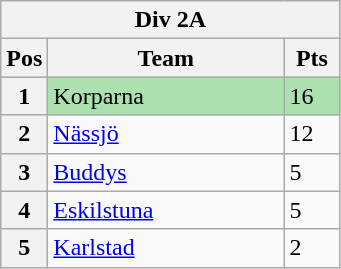<table class="wikitable">
<tr>
<th colspan="3">Div 2A</th>
</tr>
<tr>
<th width=20>Pos</th>
<th width=150>Team</th>
<th width=30>Pts</th>
</tr>
<tr style="background:#ACE1AF;">
<th>1</th>
<td>Korparna</td>
<td>16</td>
</tr>
<tr>
<th>2</th>
<td><a href='#'>Nässjö</a></td>
<td>12</td>
</tr>
<tr>
<th>3</th>
<td><a href='#'>Buddys</a></td>
<td>5</td>
</tr>
<tr>
<th>4</th>
<td><a href='#'>Eskilstuna</a></td>
<td>5</td>
</tr>
<tr>
<th>5</th>
<td><a href='#'>Karlstad</a></td>
<td>2</td>
</tr>
</table>
